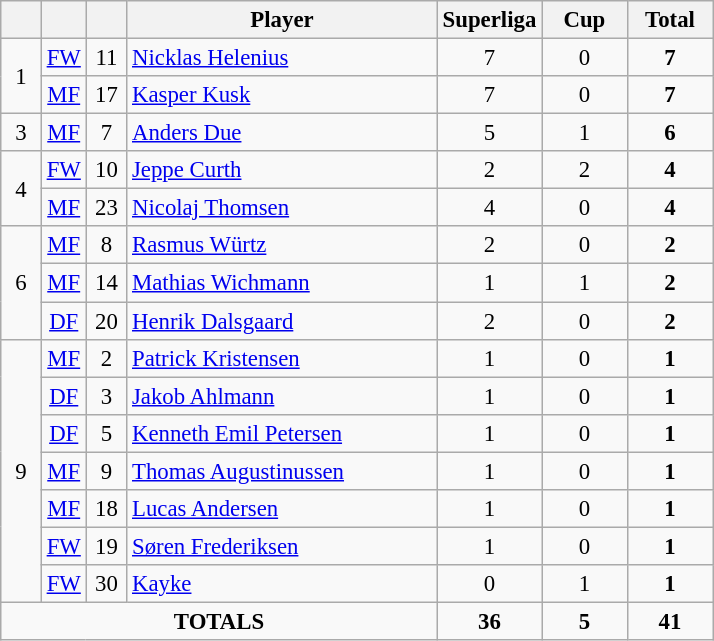<table class="wikitable sortable" style="font-size: 95%; text-align: center;">
<tr>
<th width=20></th>
<th width=20></th>
<th width=20></th>
<th width=200>Player</th>
<th width=50>Superliga</th>
<th width=50>Cup</th>
<th width=50>Total</th>
</tr>
<tr>
<td rowspan=2>1</td>
<td><a href='#'>FW</a></td>
<td>11</td>
<td align=left> <a href='#'>Nicklas Helenius</a></td>
<td>7</td>
<td>0</td>
<td><strong>7</strong></td>
</tr>
<tr>
<td><a href='#'>MF</a></td>
<td>17</td>
<td align=left> <a href='#'>Kasper Kusk</a></td>
<td>7</td>
<td>0</td>
<td><strong>7</strong></td>
</tr>
<tr>
<td rowspan=1>3</td>
<td><a href='#'>MF</a></td>
<td>7</td>
<td align=left> <a href='#'>Anders Due</a></td>
<td>5</td>
<td>1</td>
<td><strong>6</strong></td>
</tr>
<tr>
<td rowspan=2>4</td>
<td><a href='#'>FW</a></td>
<td>10</td>
<td align=left> <a href='#'>Jeppe Curth</a></td>
<td>2</td>
<td>2</td>
<td><strong>4</strong></td>
</tr>
<tr>
<td><a href='#'>MF</a></td>
<td>23</td>
<td align=left> <a href='#'>Nicolaj Thomsen</a></td>
<td>4</td>
<td>0</td>
<td><strong>4</strong></td>
</tr>
<tr>
<td rowspan=3>6</td>
<td><a href='#'>MF</a></td>
<td>8</td>
<td align=left> <a href='#'>Rasmus Würtz</a></td>
<td>2</td>
<td>0</td>
<td><strong>2</strong></td>
</tr>
<tr>
<td><a href='#'>MF</a></td>
<td>14</td>
<td align=left> <a href='#'>Mathias Wichmann</a></td>
<td>1</td>
<td>1</td>
<td><strong>2</strong></td>
</tr>
<tr>
<td><a href='#'>DF</a></td>
<td>20</td>
<td align=left> <a href='#'>Henrik Dalsgaard</a></td>
<td>2</td>
<td>0</td>
<td><strong>2</strong></td>
</tr>
<tr>
<td rowspan=7>9</td>
<td><a href='#'>MF</a></td>
<td>2</td>
<td align=left> <a href='#'>Patrick Kristensen</a></td>
<td>1</td>
<td>0</td>
<td><strong>1</strong></td>
</tr>
<tr>
<td><a href='#'>DF</a></td>
<td>3</td>
<td align=left> <a href='#'>Jakob Ahlmann</a></td>
<td>1</td>
<td>0</td>
<td><strong>1</strong></td>
</tr>
<tr>
<td><a href='#'>DF</a></td>
<td>5</td>
<td align=left> <a href='#'>Kenneth Emil Petersen</a></td>
<td>1</td>
<td>0</td>
<td><strong>1</strong></td>
</tr>
<tr>
<td><a href='#'>MF</a></td>
<td>9</td>
<td align=left> <a href='#'>Thomas Augustinussen</a></td>
<td>1</td>
<td>0</td>
<td><strong>1</strong></td>
</tr>
<tr>
<td><a href='#'>MF</a></td>
<td>18</td>
<td align=left> <a href='#'>Lucas Andersen</a></td>
<td>1</td>
<td>0</td>
<td><strong>1</strong></td>
</tr>
<tr>
<td><a href='#'>FW</a></td>
<td>19</td>
<td align=left> <a href='#'>Søren Frederiksen</a></td>
<td>1</td>
<td>0</td>
<td><strong>1</strong></td>
</tr>
<tr>
<td><a href='#'>FW</a></td>
<td>30</td>
<td align=left> <a href='#'>Kayke</a></td>
<td>0</td>
<td>1</td>
<td><strong>1</strong></td>
</tr>
<tr>
<td colspan="4"><strong>TOTALS</strong></td>
<td><strong>36</strong></td>
<td><strong>5</strong></td>
<td><strong>41</strong></td>
</tr>
</table>
